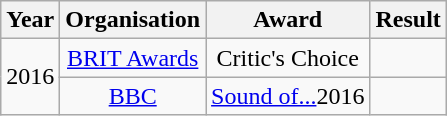<table class="wikitable plainrowheaders" style="text-align:center;">
<tr>
<th>Year</th>
<th>Organisation</th>
<th>Award</th>
<th>Result</th>
</tr>
<tr>
<td rowspan="2">2016</td>
<td><a href='#'>BRIT Awards</a></td>
<td>Critic's Choice</td>
<td></td>
</tr>
<tr>
<td><a href='#'>BBC</a></td>
<td><a href='#'>Sound of...</a>2016</td>
<td></td>
</tr>
</table>
